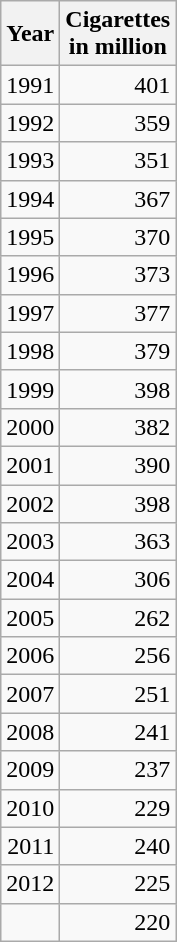<table class="wikitable sortable" style="text-align:right">
<tr>
<th style="text-align:center">Year</th>
<th style="text-align:center">Cigarettes<br> in million</th>
</tr>
<tr>
<td>1991</td>
<td>401</td>
</tr>
<tr>
<td>1992</td>
<td>359</td>
</tr>
<tr>
<td>1993</td>
<td>351</td>
</tr>
<tr>
<td>1994</td>
<td>367</td>
</tr>
<tr>
<td>1995</td>
<td>370</td>
</tr>
<tr>
<td>1996</td>
<td>373</td>
</tr>
<tr>
<td>1997</td>
<td>377</td>
</tr>
<tr>
<td>1998</td>
<td>379</td>
</tr>
<tr>
<td>1999</td>
<td>398</td>
</tr>
<tr>
<td>2000</td>
<td>382</td>
</tr>
<tr>
<td>2001</td>
<td>390</td>
</tr>
<tr>
<td>2002</td>
<td>398</td>
</tr>
<tr>
<td>2003</td>
<td>363</td>
</tr>
<tr>
<td>2004</td>
<td>306</td>
</tr>
<tr>
<td>2005</td>
<td>262</td>
</tr>
<tr>
<td>2006</td>
<td>256</td>
</tr>
<tr>
<td>2007</td>
<td>251</td>
</tr>
<tr>
<td>2008</td>
<td>241</td>
</tr>
<tr>
<td>2009</td>
<td>237</td>
</tr>
<tr>
<td>2010</td>
<td>229</td>
</tr>
<tr>
<td>2011</td>
<td>240</td>
</tr>
<tr>
<td>2012</td>
<td>225</td>
</tr>
<tr>
<td></td>
<td>220</td>
</tr>
</table>
